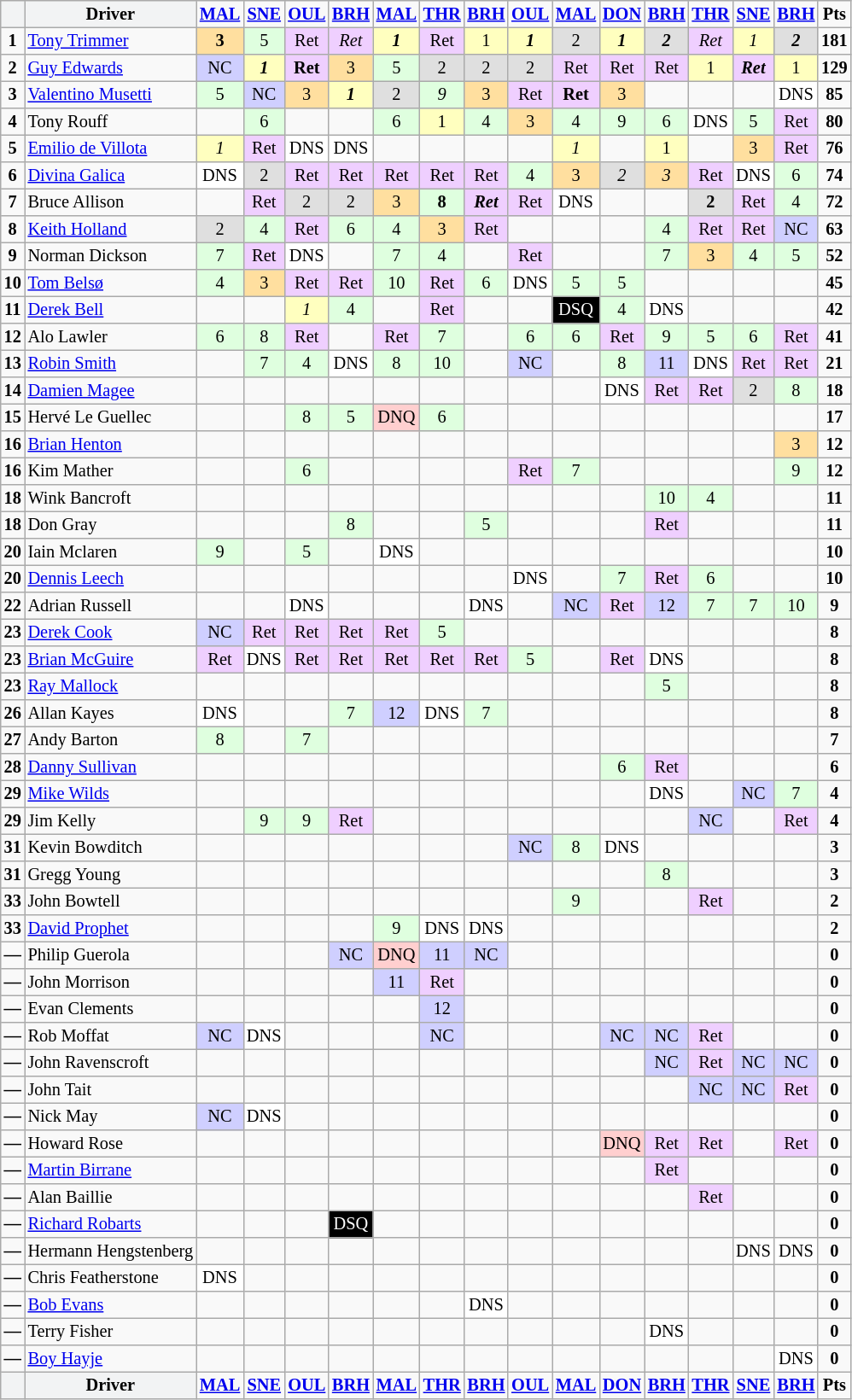<table border="2" cellpadding="2" cellspacing="0" style="margin:0 1em 0 0; background:#f9f9f9; border:1px #aaa solid; border-collapse:collapse; font-size:85%;; text-align:center;">
<tr style="vertical-align:middle;">
<th style="vertical-align:middle; background-color:#f2f3f4"></th>
<th style="vertical-align:middle;background-color:#f2f3f4">Driver</th>
<th><a href='#'>MAL</a><br></th>
<th><a href='#'>SNE</a><br></th>
<th><a href='#'>OUL</a><br></th>
<th><a href='#'>BRH</a><br></th>
<th><a href='#'>MAL</a><br></th>
<th><a href='#'>THR</a><br></th>
<th><a href='#'>BRH</a><br></th>
<th><a href='#'>OUL</a><br></th>
<th><a href='#'>MAL</a><br></th>
<th><a href='#'>DON</a><br></th>
<th><a href='#'>BRH</a><br></th>
<th><a href='#'>THR</a><br></th>
<th><a href='#'>SNE</a><br></th>
<th><a href='#'>BRH</a><br></th>
<th valign="middle">Pts</th>
</tr>
<tr>
<th>1</th>
<td style="text-align:left"> <a href='#'>Tony Trimmer</a></td>
<td style="background:#FFDF9F;"><strong>3</strong></td>
<td style="background:#DFFFDF;">5</td>
<td style="background:#EFCFFF;">Ret</td>
<td style="background:#EFCFFF;"><em>Ret</em></td>
<td style="background:#FFFFBF;"><strong><em>1</em></strong></td>
<td style="background:#EFCFFF;">Ret</td>
<td style="background:#FFFFBF;">1</td>
<td style="background:#FFFFBF;"><strong><em>1</em></strong></td>
<td style="background:#DFDFDF;">2</td>
<td style="background:#FFFFBF;"><strong><em>1</em></strong></td>
<td style="background:#DFDFDF;"><strong><em>2</em></strong></td>
<td style="background:#EFCFFF;"><em>Ret</em></td>
<td style="background:#FFFFBF;"><em>1</em></td>
<td style="background:#DFDFDF;"><strong><em>2</em></strong></td>
<th>181</th>
</tr>
<tr>
<th>2</th>
<td style="text-align:left"> <a href='#'>Guy Edwards</a></td>
<td style="background:#CFCFFF;">NC</td>
<td style="background:#FFFFBF;"><strong><em>1</em></strong></td>
<td style="background:#EFCFFF;"><strong>Ret</strong></td>
<td style="background:#FFDF9F;">3</td>
<td style="background:#DFFFDF;">5</td>
<td style="background:#DFDFDF;">2</td>
<td style="background:#DFDFDF;">2</td>
<td style="background:#DFDFDF;">2</td>
<td style="background:#EFCFFF;">Ret</td>
<td style="background:#EFCFFF;">Ret</td>
<td style="background:#EFCFFF;">Ret</td>
<td style="background:#FFFFBF;">1</td>
<td style="background:#EFCFFF;"><strong><em>Ret</em></strong></td>
<td style="background:#FFFFBF;">1</td>
<th>129</th>
</tr>
<tr>
<th>3</th>
<td style="text-align:left"> <a href='#'>Valentino Musetti</a></td>
<td style="background:#DFFFDF;">5</td>
<td style="background:#CFCFFF;">NC</td>
<td style="background:#FFDF9F;">3</td>
<td style="background:#FFFFBF;"><strong><em>1</em></strong></td>
<td style="background:#DFDFDF;">2</td>
<td style="background:#DFFFDF;"><em>9</em></td>
<td style="background:#FFDF9F;">3</td>
<td style="background:#EFCFFF;">Ret</td>
<td style="background:#EFCFFF;"><strong>Ret</strong></td>
<td style="background:#FFDF9F;">3</td>
<td></td>
<td></td>
<td></td>
<td style="background:#FFFFFF;">DNS</td>
<th>85</th>
</tr>
<tr>
<th>4</th>
<td style="text-align:left"> Tony Rouff</td>
<td></td>
<td style="background:#DFFFDF;">6</td>
<td></td>
<td></td>
<td style="background:#DFFFDF;">6</td>
<td style="background:#FFFFBF;">1</td>
<td style="background:#DFFFDF;">4</td>
<td style="background:#FFDF9F;">3</td>
<td style="background:#DFFFDF;">4</td>
<td style="background:#DFFFDF;">9</td>
<td style="background:#DFFFDF;">6</td>
<td style="background:#FFFFFF;">DNS</td>
<td style="background:#DFFFDF;">5</td>
<td style="background:#EFCFFF;">Ret</td>
<th>80</th>
</tr>
<tr>
<th>5</th>
<td style="text-align:left"> <a href='#'>Emilio de Villota</a></td>
<td style="background:#FFFFBF;"><em>1</em></td>
<td style="background:#EFCFFF;">Ret</td>
<td style="background:#FFFFFF;">DNS</td>
<td style="background:#FFFFFF;">DNS</td>
<td></td>
<td></td>
<td></td>
<td></td>
<td style="background:#FFFFBF;"><em>1</em></td>
<td></td>
<td style="background:#FFFFBF;">1</td>
<td></td>
<td style="background:#FFDF9F;">3</td>
<td style="background:#EFCFFF;">Ret</td>
<th>76</th>
</tr>
<tr>
<th>6</th>
<td style="text-align:left"> <a href='#'>Divina Galica</a></td>
<td style="background:#FFFFFF;">DNS</td>
<td style="background:#DFDFDF;">2</td>
<td style="background:#EFCFFF;">Ret</td>
<td style="background:#EFCFFF;">Ret</td>
<td style="background:#EFCFFF;">Ret</td>
<td style="background:#EFCFFF;">Ret</td>
<td style="background:#EFCFFF;">Ret</td>
<td style="background:#DFFFDF;">4</td>
<td style="background:#FFDF9F;">3</td>
<td style="background:#DFDFDF;"><em>2</em></td>
<td style="background:#FFDF9F;"><em>3</em></td>
<td style="background:#EFCFFF;">Ret</td>
<td style="background:#FFFFFF;">DNS</td>
<td style="background:#DFFFDF;">6</td>
<th>74</th>
</tr>
<tr>
<th>7</th>
<td style="text-align:left"> Bruce Allison</td>
<td></td>
<td style="background:#EFCFFF;">Ret</td>
<td style="background:#DFDFDF;">2</td>
<td style="background:#DFDFDF;">2</td>
<td style="background:#FFDF9F;">3</td>
<td style="background:#DFFFDF;"><strong>8</strong></td>
<td style="background:#EFCFFF;"><strong><em>Ret</em></strong></td>
<td style="background:#EFCFFF;">Ret</td>
<td style="background:#FFFFFF;">DNS</td>
<td></td>
<td></td>
<td style="background:#DFDFDF;"><strong>2</strong></td>
<td style="background:#EFCFFF;">Ret</td>
<td style="background:#DFFFDF;">4</td>
<th>72</th>
</tr>
<tr>
<th>8</th>
<td style="text-align:left"> <a href='#'>Keith Holland</a></td>
<td style="background:#DFDFDF;">2</td>
<td style="background:#DFFFDF;">4</td>
<td style="background:#EFCFFF;">Ret</td>
<td style="background:#DFFFDF;">6</td>
<td style="background:#DFFFDF;">4</td>
<td style="background:#FFDF9F;">3</td>
<td style="background:#EFCFFF;">Ret</td>
<td></td>
<td></td>
<td></td>
<td style="background:#DFFFDF;">4</td>
<td style="background:#EFCFFF;">Ret</td>
<td style="background:#EFCFFF;">Ret</td>
<td style="background:#CFCFFF;">NC</td>
<th>63</th>
</tr>
<tr>
<th>9</th>
<td style="text-align:left"> Norman Dickson</td>
<td style="background:#DFFFDF;">7</td>
<td style="background:#EFCFFF;">Ret</td>
<td style="background:#FFFFFF;">DNS</td>
<td></td>
<td style="background:#DFFFDF;">7</td>
<td style="background:#DFFFDF;">4</td>
<td></td>
<td style="background:#EFCFFF;">Ret</td>
<td></td>
<td></td>
<td style="background:#DFFFDF;">7</td>
<td style="background:#FFDF9F;">3</td>
<td style="background:#DFFFDF;">4</td>
<td style="background:#DFFFDF;">5</td>
<th>52</th>
</tr>
<tr>
<th>10</th>
<td style="text-align:left"> <a href='#'>Tom Belsø</a></td>
<td style="background:#DFFFDF;">4</td>
<td style="background:#FFDF9F;">3</td>
<td style="background:#EFCFFF;">Ret</td>
<td style="background:#EFCFFF;">Ret</td>
<td style="background:#DFFFDF;">10</td>
<td style="background:#EFCFFF;">Ret</td>
<td style="background:#DFFFDF;">6</td>
<td style="background:#FFFFFF;">DNS</td>
<td style="background:#DFFFDF;">5</td>
<td style="background:#DFFFDF;">5</td>
<td></td>
<td></td>
<td></td>
<td></td>
<th>45</th>
</tr>
<tr>
<th>11</th>
<td style="text-align:left"> <a href='#'>Derek Bell</a></td>
<td></td>
<td></td>
<td style="background:#FFFFBF;"><em>1</em></td>
<td style="background:#DFFFDF;">4</td>
<td></td>
<td style="background:#EFCFFF;">Ret</td>
<td></td>
<td></td>
<td style="background:#000000; color:white;">DSQ</td>
<td style="background:#DFFFDF;">4</td>
<td style="background:#FFFFFF;">DNS</td>
<td></td>
<td></td>
<td></td>
<th>42</th>
</tr>
<tr>
<th>12</th>
<td style="text-align:left"> Alo Lawler</td>
<td style="background:#DFFFDF;">6</td>
<td style="background:#DFFFDF;">8</td>
<td style="background:#EFCFFF;">Ret</td>
<td></td>
<td style="background:#EFCFFF;">Ret</td>
<td style="background:#DFFFDF;">7</td>
<td></td>
<td style="background:#DFFFDF;">6</td>
<td style="background:#DFFFDF;">6</td>
<td style="background:#EFCFFF;">Ret</td>
<td style="background:#DFFFDF;">9</td>
<td style="background:#DFFFDF;">5</td>
<td style="background:#DFFFDF;">6</td>
<td style="background:#EFCFFF;">Ret</td>
<th>41</th>
</tr>
<tr>
<th>13</th>
<td style="text-align:left"> <a href='#'>Robin Smith</a></td>
<td></td>
<td style="background:#DFFFDF;">7</td>
<td style="background:#DFFFDF;">4</td>
<td style="background:#FFFFFF;">DNS</td>
<td style="background:#DFFFDF;">8</td>
<td style="background:#DFFFDF;">10</td>
<td></td>
<td style="background:#CFCFFF;">NC</td>
<td></td>
<td style="background:#DFFFDF;">8</td>
<td style="background:#CFCFFF;">11</td>
<td style="background:#FFFFFF;">DNS</td>
<td style="background:#EFCFFF;">Ret</td>
<td style="background:#EFCFFF;">Ret</td>
<th>21</th>
</tr>
<tr>
<th>14</th>
<td style="text-align:left"> <a href='#'>Damien Magee</a></td>
<td></td>
<td></td>
<td></td>
<td></td>
<td></td>
<td></td>
<td></td>
<td></td>
<td></td>
<td style="background:#FFFFFF;">DNS</td>
<td style="background:#EFCFFF;">Ret</td>
<td style="background:#EFCFFF;">Ret</td>
<td style="background:#DFDFDF;">2</td>
<td style="background:#DFFFDF;">8</td>
<th>18</th>
</tr>
<tr>
<th>15</th>
<td style="text-align:left"> Hervé Le Guellec</td>
<td></td>
<td></td>
<td style="background:#DFFFDF;">8</td>
<td style="background:#DFFFDF;">5</td>
<td style="background:#FFCFCF;">DNQ</td>
<td style="background:#DFFFDF;">6</td>
<td></td>
<td></td>
<td></td>
<td></td>
<td></td>
<td></td>
<td></td>
<td></td>
<th>17</th>
</tr>
<tr>
<th>16</th>
<td style="text-align:left"> <a href='#'>Brian Henton</a></td>
<td></td>
<td></td>
<td></td>
<td></td>
<td></td>
<td></td>
<td></td>
<td></td>
<td></td>
<td></td>
<td></td>
<td></td>
<td></td>
<td style="background:#FFDF9F;">3</td>
<th>12</th>
</tr>
<tr>
<th>16</th>
<td style="text-align:left"> Kim Mather</td>
<td></td>
<td></td>
<td style="background:#DFFFDF;">6</td>
<td></td>
<td></td>
<td></td>
<td></td>
<td style="background:#EFCFFF;">Ret</td>
<td style="background:#DFFFDF;">7</td>
<td></td>
<td></td>
<td></td>
<td></td>
<td style="background:#DFFFDF;">9</td>
<th>12</th>
</tr>
<tr>
<th>18</th>
<td style="text-align:left"> Wink Bancroft</td>
<td></td>
<td></td>
<td></td>
<td></td>
<td></td>
<td></td>
<td></td>
<td></td>
<td></td>
<td></td>
<td style="background:#DFFFDF;">10</td>
<td style="background:#DFFFDF;">4</td>
<td></td>
<td></td>
<th>11</th>
</tr>
<tr>
<th>18</th>
<td style="text-align:left"> Don Gray</td>
<td></td>
<td></td>
<td></td>
<td style="background:#DFFFDF;">8</td>
<td></td>
<td></td>
<td style="background:#DFFFDF;">5</td>
<td></td>
<td></td>
<td></td>
<td style="background:#EFCFFF;">Ret</td>
<td></td>
<td></td>
<td></td>
<th>11</th>
</tr>
<tr>
<th>20</th>
<td style="text-align:left"> Iain Mclaren</td>
<td style="background:#DFFFDF;">9</td>
<td></td>
<td style="background:#DFFFDF;">5</td>
<td></td>
<td style="background:#FFFFFF;">DNS</td>
<td></td>
<td></td>
<td></td>
<td></td>
<td></td>
<td></td>
<td></td>
<td></td>
<td></td>
<th>10</th>
</tr>
<tr>
<th>20</th>
<td style="text-align:left"> <a href='#'>Dennis Leech</a></td>
<td></td>
<td></td>
<td></td>
<td></td>
<td></td>
<td></td>
<td></td>
<td style="background:#FFFFFF;">DNS</td>
<td></td>
<td style="background:#DFFFDF;">7</td>
<td style="background:#EFCFFF;">Ret</td>
<td style="background:#DFFFDF;">6</td>
<td></td>
<td></td>
<th>10</th>
</tr>
<tr>
<th>22</th>
<td style="text-align:left"> Adrian Russell</td>
<td></td>
<td></td>
<td style="background:#FFFFFF;">DNS</td>
<td></td>
<td></td>
<td></td>
<td style="background:#FFFFFF;">DNS</td>
<td></td>
<td style="background:#CFCFFF;">NC</td>
<td style="background:#EFCFFF;">Ret</td>
<td style="background:#CFCFFF;">12</td>
<td style="background:#DFFFDF;">7</td>
<td style="background:#DFFFDF;">7</td>
<td style="background:#DFFFDF;">10</td>
<th>9</th>
</tr>
<tr>
<th>23</th>
<td style="text-align:left"> <a href='#'>Derek Cook</a></td>
<td style="background:#CFCFFF;">NC</td>
<td style="background:#EFCFFF;">Ret</td>
<td style="background:#EFCFFF;">Ret</td>
<td style="background:#EFCFFF;">Ret</td>
<td style="background:#EFCFFF;">Ret</td>
<td style="background:#DFFFDF;">5</td>
<td></td>
<td></td>
<td></td>
<td></td>
<td></td>
<td></td>
<td></td>
<td></td>
<th>8</th>
</tr>
<tr>
<th>23</th>
<td style="text-align:left"> <a href='#'>Brian McGuire</a></td>
<td style="background:#EFCFFF;">Ret</td>
<td style="background:#FFFFFF;">DNS</td>
<td style="background:#EFCFFF;">Ret</td>
<td style="background:#EFCFFF;">Ret</td>
<td style="background:#EFCFFF;">Ret</td>
<td style="background:#EFCFFF;">Ret</td>
<td style="background:#EFCFFF;">Ret</td>
<td style="background:#DFFFDF;">5</td>
<td></td>
<td style="background:#EFCFFF;">Ret</td>
<td style="background:#FFFFFF;">DNS</td>
<td></td>
<td></td>
<td></td>
<th>8</th>
</tr>
<tr>
<th>23</th>
<td style="text-align:left"> <a href='#'>Ray Mallock</a></td>
<td></td>
<td></td>
<td></td>
<td></td>
<td></td>
<td></td>
<td></td>
<td></td>
<td></td>
<td></td>
<td style="background:#DFFFDF;">5</td>
<td></td>
<td></td>
<td></td>
<th>8</th>
</tr>
<tr>
<th>26</th>
<td style="text-align:left"> Allan Kayes</td>
<td style="background:#FFFFFF;">DNS</td>
<td></td>
<td></td>
<td style="background:#DFFFDF;">7</td>
<td style="background:#CFCFFF;">12</td>
<td style="background:#FFFFFF;">DNS</td>
<td style="background:#DFFFDF;">7</td>
<td></td>
<td></td>
<td></td>
<td></td>
<td></td>
<td></td>
<td></td>
<th>8</th>
</tr>
<tr>
<th>27</th>
<td style="text-align:left"> Andy Barton</td>
<td style="background:#DFFFDF;">8</td>
<td></td>
<td style="background:#DFFFDF;">7</td>
<td></td>
<td></td>
<td></td>
<td></td>
<td></td>
<td></td>
<td></td>
<td></td>
<td></td>
<td></td>
<td></td>
<th>7</th>
</tr>
<tr>
<th>28</th>
<td style="text-align:left"> <a href='#'>Danny Sullivan</a></td>
<td></td>
<td></td>
<td></td>
<td></td>
<td></td>
<td></td>
<td></td>
<td></td>
<td></td>
<td style="background:#DFFFDF;">6</td>
<td style="background:#EFCFFF;">Ret</td>
<td></td>
<td></td>
<td></td>
<th>6</th>
</tr>
<tr>
<th>29</th>
<td style="text-align:left"> <a href='#'>Mike Wilds</a></td>
<td></td>
<td></td>
<td></td>
<td></td>
<td></td>
<td></td>
<td></td>
<td></td>
<td></td>
<td></td>
<td style="background:#FFFFFF;">DNS</td>
<td></td>
<td style="background:#CFCFFF;">NC</td>
<td style="background:#DFFFDF;">7</td>
<th>4</th>
</tr>
<tr>
<th>29</th>
<td style="text-align:left"> Jim Kelly</td>
<td></td>
<td style="background:#DFFFDF;">9</td>
<td style="background:#DFFFDF;">9</td>
<td style="background:#EFCFFF;">Ret</td>
<td></td>
<td></td>
<td></td>
<td></td>
<td></td>
<td></td>
<td></td>
<td style="background:#CFCFFF;">NC</td>
<td></td>
<td style="background:#EFCFFF;">Ret</td>
<th>4</th>
</tr>
<tr>
<th>31</th>
<td style="text-align:left"> Kevin Bowditch</td>
<td></td>
<td></td>
<td></td>
<td></td>
<td></td>
<td></td>
<td></td>
<td style="background:#CFCFFF;">NC</td>
<td style="background:#DFFFDF;">8</td>
<td style="background:#FFFFFF;">DNS</td>
<td></td>
<td></td>
<td></td>
<td></td>
<th>3</th>
</tr>
<tr>
<th>31</th>
<td style="text-align:left"> Gregg Young</td>
<td></td>
<td></td>
<td></td>
<td></td>
<td></td>
<td></td>
<td></td>
<td></td>
<td></td>
<td></td>
<td style="background:#DFFFDF;">8</td>
<td></td>
<td></td>
<td></td>
<th>3</th>
</tr>
<tr>
<th>33</th>
<td style="text-align:left"> John Bowtell</td>
<td></td>
<td></td>
<td></td>
<td></td>
<td></td>
<td></td>
<td></td>
<td></td>
<td style="background:#DFFFDF;">9</td>
<td></td>
<td></td>
<td style="background:#EFCFFF;">Ret</td>
<td></td>
<td></td>
<th>2</th>
</tr>
<tr>
<th>33</th>
<td style="text-align:left"> <a href='#'>David Prophet</a></td>
<td></td>
<td></td>
<td></td>
<td></td>
<td style="background:#DFFFDF;">9</td>
<td style="background:#FFFFFF;">DNS</td>
<td style="background:#FFFFFF;">DNS</td>
<td></td>
<td></td>
<td></td>
<td></td>
<td></td>
<td></td>
<td></td>
<th>2</th>
</tr>
<tr>
<th>—</th>
<td style="text-align:left"> Philip Guerola</td>
<td></td>
<td></td>
<td></td>
<td style="background:#CFCFFF;">NC</td>
<td style="background:#FFCFCF;">DNQ</td>
<td style="background:#CFCFFF;">11</td>
<td style="background:#CFCFFF;">NC</td>
<td></td>
<td></td>
<td></td>
<td></td>
<td></td>
<td></td>
<td></td>
<th>0</th>
</tr>
<tr>
<th>—</th>
<td style="text-align:left"> John Morrison</td>
<td></td>
<td></td>
<td></td>
<td></td>
<td style="background:#CFCFFF;">11</td>
<td style="background:#EFCFFF;">Ret</td>
<td></td>
<td></td>
<td></td>
<td></td>
<td></td>
<td></td>
<td></td>
<td></td>
<th>0</th>
</tr>
<tr>
<th>—</th>
<td style="text-align:left"> Evan Clements</td>
<td></td>
<td></td>
<td></td>
<td></td>
<td></td>
<td style="background:#CFCFFF;">12</td>
<td></td>
<td></td>
<td></td>
<td></td>
<td></td>
<td></td>
<td></td>
<td></td>
<th>0</th>
</tr>
<tr>
<th>—</th>
<td style="text-align:left"> Rob Moffat</td>
<td style="background:#CFCFFF;">NC</td>
<td style="background:#FFFFFF;">DNS</td>
<td></td>
<td></td>
<td></td>
<td style="background:#CFCFFF;">NC</td>
<td></td>
<td></td>
<td></td>
<td style="background:#CFCFFF;">NC</td>
<td style="background:#CFCFFF;">NC</td>
<td style="background:#EFCFFF;">Ret</td>
<td></td>
<td></td>
<th>0</th>
</tr>
<tr>
<th>—</th>
<td style="text-align:left"> John Ravenscroft</td>
<td></td>
<td></td>
<td></td>
<td></td>
<td></td>
<td></td>
<td></td>
<td></td>
<td></td>
<td></td>
<td style="background:#CFCFFF;">NC</td>
<td style="background:#EFCFFF;">Ret</td>
<td style="background:#CFCFFF;">NC</td>
<td style="background:#CFCFFF;">NC</td>
<th>0</th>
</tr>
<tr>
<th>—</th>
<td style="text-align:left"> John Tait</td>
<td></td>
<td></td>
<td></td>
<td></td>
<td></td>
<td></td>
<td></td>
<td></td>
<td></td>
<td></td>
<td></td>
<td style="background:#CFCFFF;">NC</td>
<td style="background:#CFCFFF;">NC</td>
<td style="background:#EFCFFF;">Ret</td>
<th>0</th>
</tr>
<tr>
<th>—</th>
<td style="text-align:left"> Nick May</td>
<td style="background:#CFCFFF;">NC</td>
<td style="background:#FFFFFF;">DNS</td>
<td></td>
<td></td>
<td></td>
<td></td>
<td></td>
<td></td>
<td></td>
<td></td>
<td></td>
<td></td>
<td></td>
<td></td>
<th>0</th>
</tr>
<tr>
<th>—</th>
<td style="text-align:left"> Howard Rose</td>
<td></td>
<td></td>
<td></td>
<td></td>
<td></td>
<td></td>
<td></td>
<td></td>
<td></td>
<td style="background:#FFCFCF;">DNQ</td>
<td style="background:#EFCFFF;">Ret</td>
<td style="background:#EFCFFF;">Ret</td>
<td></td>
<td style="background:#EFCFFF;">Ret</td>
<th>0</th>
</tr>
<tr>
<th>—</th>
<td style="text-align:left"> <a href='#'>Martin Birrane</a></td>
<td></td>
<td></td>
<td></td>
<td></td>
<td></td>
<td></td>
<td></td>
<td></td>
<td></td>
<td></td>
<td style="background:#EFCFFF;">Ret</td>
<td></td>
<td></td>
<td></td>
<th>0</th>
</tr>
<tr>
<th>—</th>
<td style="text-align:left"> Alan Baillie</td>
<td></td>
<td></td>
<td></td>
<td></td>
<td></td>
<td></td>
<td></td>
<td></td>
<td></td>
<td></td>
<td></td>
<td style="background:#EFCFFF;">Ret</td>
<td></td>
<td></td>
<th>0</th>
</tr>
<tr>
<th>—</th>
<td style="text-align:left"> <a href='#'>Richard Robarts</a></td>
<td></td>
<td></td>
<td></td>
<td style="background:#000000; color:white;">DSQ</td>
<td></td>
<td></td>
<td></td>
<td></td>
<td></td>
<td></td>
<td></td>
<td></td>
<td></td>
<td></td>
<th>0</th>
</tr>
<tr>
<th>—</th>
<td style="text-align:left"> Hermann Hengstenberg</td>
<td></td>
<td></td>
<td></td>
<td></td>
<td></td>
<td></td>
<td></td>
<td></td>
<td></td>
<td></td>
<td></td>
<td></td>
<td style="background:#FFFFFF;">DNS</td>
<td style="background:#FFFFFF;">DNS</td>
<th>0</th>
</tr>
<tr>
<th>—</th>
<td style="text-align:left"> Chris Featherstone</td>
<td style="background:#FFFFFF;">DNS</td>
<td></td>
<td></td>
<td></td>
<td></td>
<td></td>
<td></td>
<td></td>
<td></td>
<td></td>
<td></td>
<td></td>
<td></td>
<td></td>
<th>0</th>
</tr>
<tr>
<th>—</th>
<td style="text-align:left"> <a href='#'>Bob Evans</a></td>
<td></td>
<td></td>
<td></td>
<td></td>
<td></td>
<td></td>
<td style="background:#FFFFFF;">DNS</td>
<td></td>
<td></td>
<td></td>
<td></td>
<td></td>
<td></td>
<td></td>
<th>0</th>
</tr>
<tr>
<th>—</th>
<td style="text-align:left"> Terry Fisher</td>
<td></td>
<td></td>
<td></td>
<td></td>
<td></td>
<td></td>
<td></td>
<td></td>
<td></td>
<td></td>
<td style="background:#FFFFFF;">DNS</td>
<td></td>
<td></td>
<td></td>
<th>0</th>
</tr>
<tr>
<th>—</th>
<td style="text-align:left"> <a href='#'>Boy Hayje</a></td>
<td></td>
<td></td>
<td></td>
<td></td>
<td></td>
<td></td>
<td></td>
<td></td>
<td></td>
<td></td>
<td></td>
<td></td>
<td></td>
<td style="background:#FFFFFF;">DNS</td>
<th>0</th>
</tr>
<tr style="vertical-align:middle;">
<th style="vertical-align:middle; background-color:#f2f3f4"></th>
<th style="vertical-align:middle;background-color:#f2f3f4">Driver</th>
<th><a href='#'>MAL</a><br></th>
<th><a href='#'>SNE</a><br></th>
<th><a href='#'>OUL</a><br></th>
<th><a href='#'>BRH</a><br></th>
<th><a href='#'>MAL</a><br></th>
<th><a href='#'>THR</a><br></th>
<th><a href='#'>BRH</a><br></th>
<th><a href='#'>OUL</a><br></th>
<th><a href='#'>MAL</a><br></th>
<th><a href='#'>DON</a><br></th>
<th><a href='#'>BRH</a><br></th>
<th><a href='#'>THR</a><br></th>
<th><a href='#'>SNE</a><br></th>
<th><a href='#'>BRH</a><br></th>
<th valign="middle">Pts</th>
</tr>
</table>
